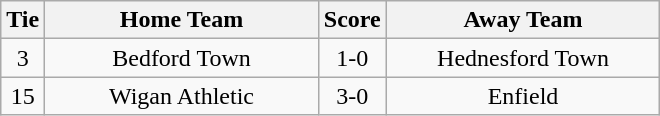<table class="wikitable" style="text-align:center;">
<tr>
<th width=20>Tie</th>
<th width=175>Home Team</th>
<th width=20>Score</th>
<th width=175>Away Team</th>
</tr>
<tr>
<td>3</td>
<td>Bedford Town</td>
<td>1-0</td>
<td>Hednesford Town</td>
</tr>
<tr>
<td>15</td>
<td>Wigan Athletic</td>
<td>3-0</td>
<td>Enfield</td>
</tr>
</table>
